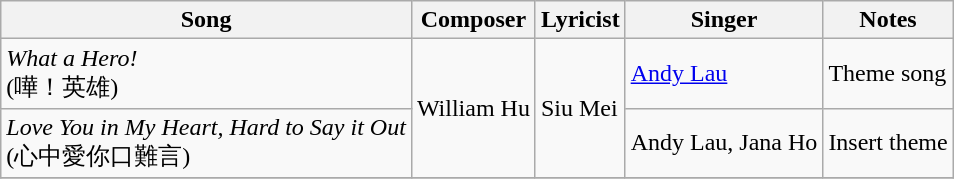<table class="wikitable">
<tr>
<th>Song</th>
<th>Composer</th>
<th>Lyricist</th>
<th>Singer</th>
<th>Notes</th>
</tr>
<tr>
<td><em>What a Hero!</em><br>(嘩！英雄)</td>
<td rowspan=2>William Hu</td>
<td rowspan=2>Siu Mei</td>
<td><a href='#'>Andy Lau</a></td>
<td>Theme song</td>
</tr>
<tr>
<td><em>Love You in My Heart, Hard to Say it Out</em><br>(心中愛你口難言)</td>
<td>Andy Lau, Jana Ho</td>
<td>Insert theme</td>
</tr>
<tr>
</tr>
</table>
